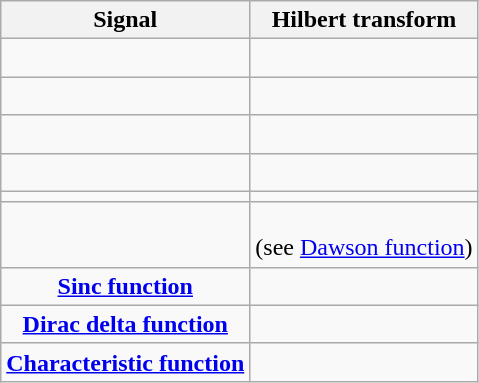<table class="wikitable">
<tr>
<th>Signal <br></th>
<th>Hilbert transform <br></th>
</tr>
<tr>
<td align="center"> </td>
<td align="center"><br></td>
</tr>
<tr>
<td align="center"> </td>
<td align="center"><br></td>
</tr>
<tr>
<td align="center"></td>
<td align="center"><br></td>
</tr>
<tr>
<td align="center"></td>
<td align="center"><br></td>
</tr>
<tr>
<td align="center"></td>
<td align="center"></td>
</tr>
<tr>
<td align="center"></td>
<td align="center"><br>(see <a href='#'>Dawson function</a>)</td>
</tr>
<tr>
<td align="center"><strong><a href='#'>Sinc function</a></strong> <br></td>
<td align="center"></td>
</tr>
<tr>
<td align="center"><strong><a href='#'>Dirac delta function</a></strong> <br></td>
<td align="center"></td>
</tr>
<tr>
<td align="center"><strong><a href='#'>Characteristic function</a></strong> <br></td>
<td align="center"></td>
</tr>
</table>
